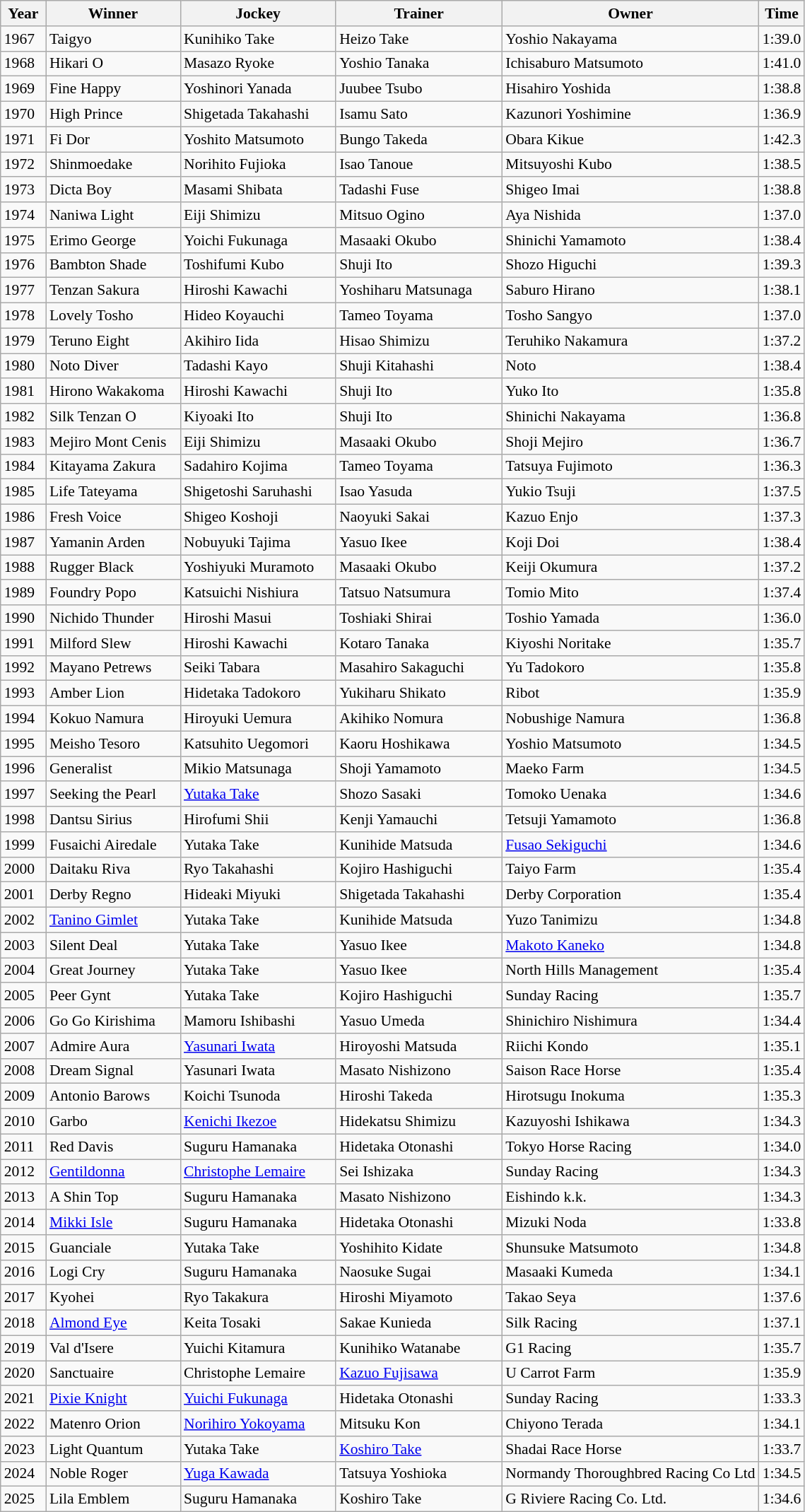<table class="wikitable sortable" style="font-size:90%; white-space:nowrap">
<tr>
<th width="36px">Year<br></th>
<th width="120px">Winner<br></th>
<th width="140px">Jockey<br></th>
<th width="150px">Trainer<br></th>
<th width="190px">Owner<br></th>
<th>Time<br></th>
</tr>
<tr>
<td>1967</td>
<td>Taigyo</td>
<td>Kunihiko Take</td>
<td>Heizo Take</td>
<td>Yoshio Nakayama</td>
<td>1:39.0</td>
</tr>
<tr>
<td>1968</td>
<td>Hikari O</td>
<td>Masazo Ryoke</td>
<td>Yoshio Tanaka</td>
<td>Ichisaburo Matsumoto</td>
<td>1:41.0</td>
</tr>
<tr>
<td>1969</td>
<td>Fine Happy</td>
<td>Yoshinori Yanada</td>
<td>Juubee Tsubo</td>
<td>Hisahiro Yoshida</td>
<td>1:38.8</td>
</tr>
<tr>
<td>1970</td>
<td>High Prince</td>
<td>Shigetada Takahashi</td>
<td>Isamu Sato</td>
<td>Kazunori Yoshimine</td>
<td>1:36.9</td>
</tr>
<tr>
<td>1971</td>
<td>Fi Dor</td>
<td>Yoshito Matsumoto</td>
<td>Bungo Takeda</td>
<td>Obara Kikue</td>
<td>1:42.3</td>
</tr>
<tr>
<td>1972</td>
<td>Shinmoedake</td>
<td>Norihito Fujioka</td>
<td>Isao Tanoue</td>
<td>Mitsuyoshi Kubo</td>
<td>1:38.5</td>
</tr>
<tr>
<td>1973</td>
<td>Dicta Boy</td>
<td>Masami Shibata</td>
<td>Tadashi Fuse</td>
<td>Shigeo Imai</td>
<td>1:38.8</td>
</tr>
<tr>
<td>1974</td>
<td>Naniwa Light</td>
<td>Eiji Shimizu</td>
<td>Mitsuo Ogino</td>
<td>Aya Nishida</td>
<td>1:37.0</td>
</tr>
<tr>
<td>1975</td>
<td>Erimo George</td>
<td>Yoichi Fukunaga</td>
<td>Masaaki Okubo</td>
<td>Shinichi Yamamoto</td>
<td>1:38.4</td>
</tr>
<tr>
<td>1976</td>
<td>Bambton Shade</td>
<td>Toshifumi Kubo</td>
<td>Shuji Ito</td>
<td>Shozo Higuchi</td>
<td>1:39.3</td>
</tr>
<tr>
<td>1977</td>
<td>Tenzan Sakura</td>
<td>Hiroshi Kawachi</td>
<td>Yoshiharu Matsunaga</td>
<td>Saburo Hirano</td>
<td>1:38.1</td>
</tr>
<tr>
<td>1978</td>
<td>Lovely Tosho</td>
<td>Hideo Koyauchi</td>
<td>Tameo Toyama</td>
<td>Tosho Sangyo</td>
<td>1:37.0</td>
</tr>
<tr>
<td>1979</td>
<td>Teruno Eight</td>
<td>Akihiro Iida</td>
<td>Hisao Shimizu</td>
<td>Teruhiko Nakamura</td>
<td>1:37.2</td>
</tr>
<tr>
<td>1980</td>
<td>Noto Diver</td>
<td>Tadashi Kayo</td>
<td>Shuji Kitahashi</td>
<td>Noto</td>
<td>1:38.4</td>
</tr>
<tr>
<td>1981</td>
<td>Hirono Wakakoma</td>
<td>Hiroshi Kawachi</td>
<td>Shuji Ito</td>
<td>Yuko Ito</td>
<td>1:35.8</td>
</tr>
<tr>
<td>1982</td>
<td>Silk Tenzan O</td>
<td>Kiyoaki Ito</td>
<td>Shuji Ito</td>
<td>Shinichi Nakayama</td>
<td>1:36.8</td>
</tr>
<tr>
<td>1983</td>
<td>Mejiro Mont Cenis</td>
<td>Eiji Shimizu</td>
<td>Masaaki Okubo</td>
<td>Shoji Mejiro</td>
<td>1:36.7</td>
</tr>
<tr>
<td>1984</td>
<td>Kitayama Zakura</td>
<td>Sadahiro Kojima</td>
<td>Tameo Toyama</td>
<td>Tatsuya Fujimoto</td>
<td>1:36.3</td>
</tr>
<tr>
<td>1985</td>
<td>Life Tateyama</td>
<td>Shigetoshi Saruhashi</td>
<td>Isao Yasuda</td>
<td>Yukio Tsuji</td>
<td>1:37.5</td>
</tr>
<tr>
<td>1986</td>
<td>Fresh Voice</td>
<td>Shigeo Koshoji</td>
<td>Naoyuki Sakai</td>
<td>Kazuo Enjo</td>
<td>1:37.3</td>
</tr>
<tr>
<td>1987</td>
<td>Yamanin Arden</td>
<td>Nobuyuki Tajima</td>
<td>Yasuo Ikee</td>
<td>Koji Doi</td>
<td>1:38.4</td>
</tr>
<tr>
<td>1988</td>
<td>Rugger Black</td>
<td>Yoshiyuki Muramoto</td>
<td>Masaaki Okubo</td>
<td>Keiji Okumura</td>
<td>1:37.2</td>
</tr>
<tr>
<td>1989</td>
<td>Foundry Popo</td>
<td>Katsuichi Nishiura</td>
<td>Tatsuo Natsumura</td>
<td>Tomio Mito</td>
<td>1:37.4</td>
</tr>
<tr>
<td>1990</td>
<td>Nichido Thunder</td>
<td>Hiroshi Masui</td>
<td>Toshiaki Shirai</td>
<td>Toshio Yamada</td>
<td>1:36.0</td>
</tr>
<tr>
<td>1991</td>
<td>Milford Slew</td>
<td>Hiroshi Kawachi</td>
<td>Kotaro Tanaka</td>
<td>Kiyoshi Noritake</td>
<td>1:35.7</td>
</tr>
<tr>
<td>1992</td>
<td>Mayano Petrews</td>
<td>Seiki Tabara</td>
<td>Masahiro Sakaguchi</td>
<td>Yu Tadokoro</td>
<td>1:35.8</td>
</tr>
<tr>
<td>1993</td>
<td>Amber Lion</td>
<td>Hidetaka Tadokoro</td>
<td>Yukiharu Shikato</td>
<td>Ribot</td>
<td>1:35.9</td>
</tr>
<tr>
<td>1994</td>
<td>Kokuo Namura</td>
<td>Hiroyuki Uemura</td>
<td>Akihiko Nomura</td>
<td>Nobushige Namura</td>
<td>1:36.8</td>
</tr>
<tr>
<td>1995</td>
<td>Meisho Tesoro</td>
<td>Katsuhito Uegomori</td>
<td>Kaoru Hoshikawa</td>
<td>Yoshio Matsumoto</td>
<td>1:34.5</td>
</tr>
<tr>
<td>1996</td>
<td>Generalist</td>
<td>Mikio Matsunaga</td>
<td>Shoji Yamamoto</td>
<td>Maeko Farm</td>
<td>1:34.5</td>
</tr>
<tr>
<td>1997</td>
<td>Seeking the Pearl</td>
<td><a href='#'>Yutaka Take</a></td>
<td>Shozo Sasaki</td>
<td>Tomoko Uenaka</td>
<td>1:34.6</td>
</tr>
<tr>
<td>1998</td>
<td>Dantsu Sirius</td>
<td>Hirofumi Shii</td>
<td>Kenji Yamauchi</td>
<td>Tetsuji Yamamoto</td>
<td>1:36.8</td>
</tr>
<tr>
<td>1999</td>
<td>Fusaichi Airedale</td>
<td>Yutaka Take</td>
<td>Kunihide Matsuda</td>
<td><a href='#'>Fusao Sekiguchi</a></td>
<td>1:34.6</td>
</tr>
<tr>
<td>2000</td>
<td>Daitaku Riva</td>
<td>Ryo Takahashi</td>
<td>Kojiro Hashiguchi</td>
<td>Taiyo Farm</td>
<td>1:35.4</td>
</tr>
<tr>
<td>2001</td>
<td>Derby Regno</td>
<td>Hideaki Miyuki</td>
<td>Shigetada Takahashi</td>
<td>Derby Corporation</td>
<td>1:35.4</td>
</tr>
<tr>
<td>2002</td>
<td><a href='#'>Tanino Gimlet</a></td>
<td>Yutaka Take</td>
<td>Kunihide Matsuda</td>
<td>Yuzo Tanimizu</td>
<td>1:34.8</td>
</tr>
<tr>
<td>2003</td>
<td>Silent Deal</td>
<td>Yutaka Take</td>
<td>Yasuo Ikee</td>
<td><a href='#'>Makoto Kaneko</a></td>
<td>1:34.8</td>
</tr>
<tr>
<td>2004</td>
<td>Great Journey</td>
<td>Yutaka Take</td>
<td>Yasuo Ikee</td>
<td>North Hills Management</td>
<td>1:35.4</td>
</tr>
<tr>
<td>2005</td>
<td>Peer Gynt</td>
<td>Yutaka Take</td>
<td>Kojiro Hashiguchi</td>
<td>Sunday Racing</td>
<td>1:35.7</td>
</tr>
<tr>
<td>2006</td>
<td>Go Go Kirishima</td>
<td>Mamoru Ishibashi</td>
<td>Yasuo Umeda</td>
<td>Shinichiro Nishimura</td>
<td>1:34.4</td>
</tr>
<tr>
<td>2007</td>
<td>Admire Aura</td>
<td><a href='#'>Yasunari Iwata</a></td>
<td>Hiroyoshi Matsuda</td>
<td>Riichi Kondo</td>
<td>1:35.1</td>
</tr>
<tr>
<td>2008</td>
<td>Dream Signal</td>
<td>Yasunari Iwata</td>
<td>Masato Nishizono</td>
<td>Saison Race Horse</td>
<td>1:35.4</td>
</tr>
<tr>
<td>2009</td>
<td>Antonio Barows</td>
<td>Koichi Tsunoda</td>
<td>Hiroshi Takeda</td>
<td>Hirotsugu Inokuma</td>
<td>1:35.3</td>
</tr>
<tr>
<td>2010</td>
<td>Garbo</td>
<td><a href='#'>Kenichi Ikezoe</a></td>
<td>Hidekatsu Shimizu</td>
<td>Kazuyoshi Ishikawa</td>
<td>1:34.3</td>
</tr>
<tr>
<td>2011</td>
<td>Red Davis</td>
<td>Suguru Hamanaka</td>
<td>Hidetaka Otonashi</td>
<td>Tokyo Horse Racing</td>
<td>1:34.0</td>
</tr>
<tr>
<td>2012</td>
<td><a href='#'>Gentildonna</a></td>
<td><a href='#'>Christophe Lemaire</a></td>
<td>Sei Ishizaka</td>
<td>Sunday Racing</td>
<td>1:34.3</td>
</tr>
<tr>
<td>2013</td>
<td>A Shin Top</td>
<td>Suguru Hamanaka</td>
<td>Masato Nishizono</td>
<td>Eishindo k.k.</td>
<td>1:34.3</td>
</tr>
<tr>
<td>2014</td>
<td><a href='#'>Mikki Isle</a></td>
<td>Suguru Hamanaka</td>
<td>Hidetaka Otonashi</td>
<td>Mizuki Noda</td>
<td>1:33.8</td>
</tr>
<tr>
<td>2015</td>
<td>Guanciale</td>
<td>Yutaka Take</td>
<td>Yoshihito Kidate</td>
<td>Shunsuke Matsumoto</td>
<td>1:34.8</td>
</tr>
<tr>
<td>2016</td>
<td>Logi Cry</td>
<td>Suguru Hamanaka</td>
<td>Naosuke Sugai</td>
<td>Masaaki Kumeda</td>
<td>1:34.1</td>
</tr>
<tr>
<td>2017</td>
<td>Kyohei</td>
<td>Ryo Takakura</td>
<td>Hiroshi Miyamoto</td>
<td>Takao Seya</td>
<td>1:37.6</td>
</tr>
<tr>
<td>2018</td>
<td><a href='#'>Almond Eye</a></td>
<td>Keita Tosaki</td>
<td>Sakae Kunieda</td>
<td>Silk Racing</td>
<td>1:37.1</td>
</tr>
<tr>
<td>2019</td>
<td>Val d'Isere</td>
<td>Yuichi Kitamura</td>
<td>Kunihiko Watanabe</td>
<td>G1 Racing</td>
<td>1:35.7</td>
</tr>
<tr>
<td>2020</td>
<td>Sanctuaire</td>
<td>Christophe Lemaire</td>
<td><a href='#'>Kazuo Fujisawa</a></td>
<td>U Carrot Farm</td>
<td>1:35.9</td>
</tr>
<tr>
<td>2021</td>
<td><a href='#'>Pixie Knight</a></td>
<td><a href='#'>Yuichi Fukunaga</a></td>
<td>Hidetaka Otonashi</td>
<td>Sunday Racing</td>
<td>1:33.3</td>
</tr>
<tr>
<td>2022</td>
<td>Matenro Orion</td>
<td><a href='#'>Norihiro Yokoyama</a></td>
<td>Mitsuku Kon</td>
<td>Chiyono Terada</td>
<td>1:34.1</td>
</tr>
<tr>
<td>2023</td>
<td>Light Quantum</td>
<td>Yutaka Take</td>
<td><a href='#'>Koshiro Take</a></td>
<td>Shadai Race Horse</td>
<td>1:33.7</td>
</tr>
<tr>
<td>2024</td>
<td>Noble Roger</td>
<td><a href='#'>Yuga Kawada</a></td>
<td>Tatsuya Yoshioka</td>
<td>Normandy Thoroughbred Racing Co Ltd</td>
<td>1:34.5</td>
</tr>
<tr>
<td>2025</td>
<td>Lila Emblem</td>
<td>Suguru Hamanaka</td>
<td>Koshiro Take</td>
<td>G Riviere Racing Co. Ltd.</td>
<td>1:34.6</td>
</tr>
</table>
